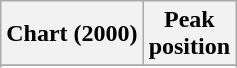<table class="wikitable sortable">
<tr>
<th>Chart (2000)</th>
<th>Peak<br>position</th>
</tr>
<tr>
</tr>
<tr>
</tr>
<tr>
</tr>
</table>
